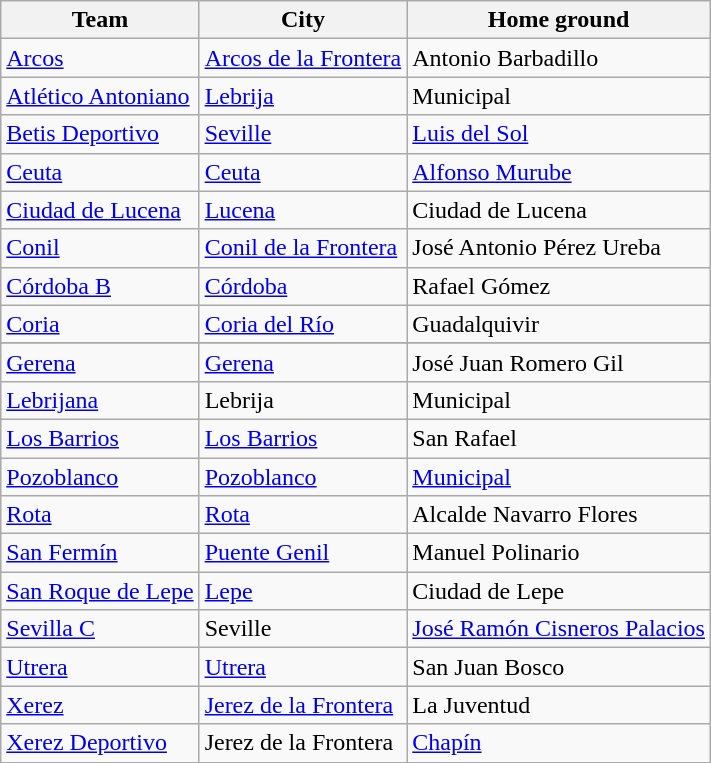<table class="wikitable sortable">
<tr>
<th>Team</th>
<th>City</th>
<th>Home ground</th>
</tr>
<tr>
<td><a href='#'>Arcos</a></td>
<td><a href='#'>Arcos de la Frontera</a></td>
<td>Antonio Barbadillo</td>
</tr>
<tr>
<td><a href='#'>Atlético Antoniano</a></td>
<td><a href='#'>Lebrija</a></td>
<td>Municipal</td>
</tr>
<tr>
<td><a href='#'>Betis Deportivo</a></td>
<td><a href='#'>Seville</a></td>
<td><a href='#'>Luis del Sol</a></td>
</tr>
<tr>
<td><a href='#'>Ceuta</a></td>
<td><a href='#'>Ceuta</a></td>
<td><a href='#'>Alfonso Murube</a></td>
</tr>
<tr>
<td><a href='#'>Ciudad de Lucena</a></td>
<td><a href='#'>Lucena</a></td>
<td>Ciudad de Lucena</td>
</tr>
<tr>
<td><a href='#'>Conil</a></td>
<td><a href='#'>Conil de la Frontera</a></td>
<td>José Antonio Pérez Ureba</td>
</tr>
<tr>
<td><a href='#'>Córdoba B</a></td>
<td><a href='#'>Córdoba</a></td>
<td>Rafael Gómez</td>
</tr>
<tr>
<td><a href='#'>Coria</a></td>
<td><a href='#'>Coria del Río</a></td>
<td>Guadalquivir</td>
</tr>
<tr>
</tr>
<tr>
<td><a href='#'>Gerena</a></td>
<td><a href='#'>Gerena</a></td>
<td>José Juan Romero Gil</td>
</tr>
<tr>
<td><a href='#'>Lebrijana</a></td>
<td>Lebrija</td>
<td>Municipal</td>
</tr>
<tr>
<td><a href='#'>Los Barrios</a></td>
<td><a href='#'>Los Barrios</a></td>
<td>San Rafael</td>
</tr>
<tr>
<td><a href='#'>Pozoblanco</a></td>
<td><a href='#'>Pozoblanco</a></td>
<td><a href='#'>Municipal</a></td>
</tr>
<tr>
<td><a href='#'>Rota</a></td>
<td><a href='#'>Rota</a></td>
<td>Alcalde Navarro Flores</td>
</tr>
<tr>
<td><a href='#'>San Fermín</a></td>
<td><a href='#'>Puente Genil</a></td>
<td>Manuel Polinario</td>
</tr>
<tr>
<td><a href='#'>San Roque de Lepe</a></td>
<td><a href='#'>Lepe</a></td>
<td>Ciudad de Lepe</td>
</tr>
<tr>
<td><a href='#'>Sevilla C</a></td>
<td>Seville</td>
<td><a href='#'>José Ramón Cisneros Palacios</a></td>
</tr>
<tr>
<td><a href='#'>Utrera</a></td>
<td><a href='#'>Utrera</a></td>
<td>San Juan Bosco</td>
</tr>
<tr>
<td><a href='#'>Xerez</a></td>
<td><a href='#'>Jerez de la Frontera</a></td>
<td>La Juventud</td>
</tr>
<tr>
<td><a href='#'>Xerez Deportivo</a></td>
<td>Jerez de la Frontera</td>
<td><a href='#'>Chapín</a></td>
</tr>
</table>
